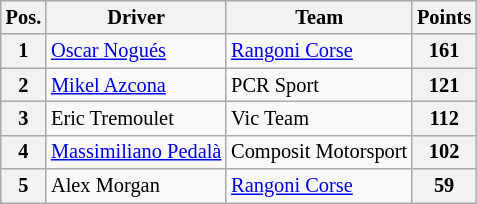<table class="wikitable" style="font-size: 85%">
<tr>
<th>Pos.</th>
<th>Driver</th>
<th>Team</th>
<th>Points</th>
</tr>
<tr>
<th>1</th>
<td> <a href='#'>Oscar Nogués</a></td>
<td> <a href='#'>Rangoni Corse</a></td>
<th>161</th>
</tr>
<tr>
<th>2</th>
<td> <a href='#'>Mikel Azcona</a></td>
<td> PCR Sport</td>
<th>121</th>
</tr>
<tr>
<th>3</th>
<td> Eric Tremoulet</td>
<td> Vic Team</td>
<th>112</th>
</tr>
<tr>
<th>4</th>
<td> <a href='#'>Massimiliano Pedalà</a></td>
<td> Composit Motorsport</td>
<th>102</th>
</tr>
<tr>
<th>5</th>
<td> Alex Morgan</td>
<td> <a href='#'>Rangoni Corse</a></td>
<th>59</th>
</tr>
</table>
